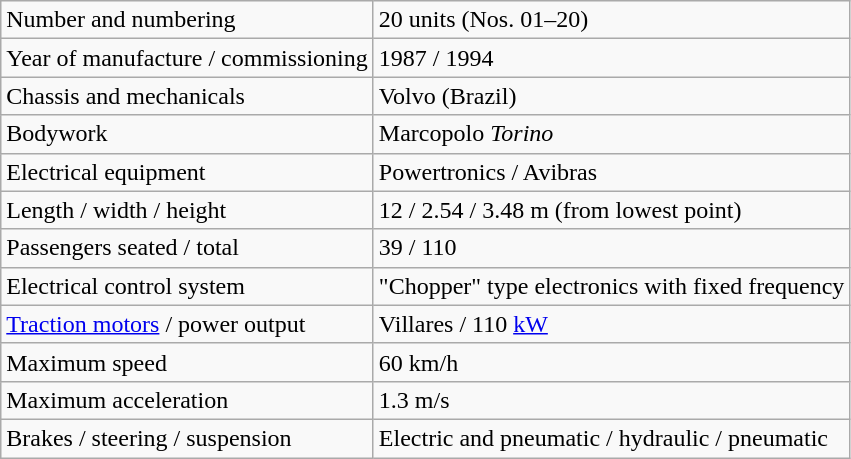<table class="wikitable">
<tr>
<td>Number and numbering</td>
<td>20 units (Nos. 01–20)</td>
</tr>
<tr>
<td>Year of manufacture / commissioning</td>
<td>1987 / 1994</td>
</tr>
<tr>
<td>Chassis and mechanicals</td>
<td>Volvo (Brazil)</td>
</tr>
<tr>
<td>Bodywork</td>
<td>Marcopolo <em>Torino</em></td>
</tr>
<tr>
<td>Electrical equipment</td>
<td>Powertronics / Avibras</td>
</tr>
<tr>
<td>Length / width / height</td>
<td>12  /  2.54  /  3.48 m (from lowest point)</td>
</tr>
<tr>
<td>Passengers seated / total</td>
<td>39  /  110</td>
</tr>
<tr>
<td>Electrical control system</td>
<td>"Chopper" type electronics with fixed frequency</td>
</tr>
<tr>
<td><a href='#'>Traction motors</a> / power output</td>
<td>Villares / 110 <a href='#'>kW</a></td>
</tr>
<tr>
<td>Maximum speed</td>
<td>60 km/h</td>
</tr>
<tr>
<td>Maximum acceleration</td>
<td>1.3 m/s</td>
</tr>
<tr>
<td>Brakes / steering / suspension</td>
<td>Electric and pneumatic / hydraulic / pneumatic</td>
</tr>
</table>
